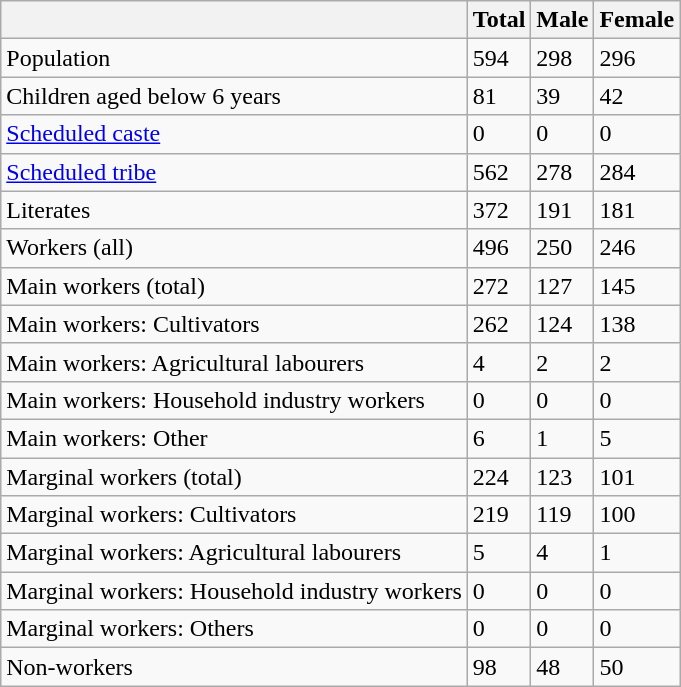<table class="wikitable sortable">
<tr>
<th></th>
<th>Total</th>
<th>Male</th>
<th>Female</th>
</tr>
<tr>
<td>Population</td>
<td>594</td>
<td>298</td>
<td>296</td>
</tr>
<tr>
<td>Children aged below 6 years</td>
<td>81</td>
<td>39</td>
<td>42</td>
</tr>
<tr>
<td><a href='#'>Scheduled caste</a></td>
<td>0</td>
<td>0</td>
<td>0</td>
</tr>
<tr>
<td><a href='#'>Scheduled tribe</a></td>
<td>562</td>
<td>278</td>
<td>284</td>
</tr>
<tr>
<td>Literates</td>
<td>372</td>
<td>191</td>
<td>181</td>
</tr>
<tr>
<td>Workers (all)</td>
<td>496</td>
<td>250</td>
<td>246</td>
</tr>
<tr>
<td>Main workers (total)</td>
<td>272</td>
<td>127</td>
<td>145</td>
</tr>
<tr>
<td>Main workers: Cultivators</td>
<td>262</td>
<td>124</td>
<td>138</td>
</tr>
<tr>
<td>Main workers: Agricultural labourers</td>
<td>4</td>
<td>2</td>
<td>2</td>
</tr>
<tr>
<td>Main workers: Household industry workers</td>
<td>0</td>
<td>0</td>
<td>0</td>
</tr>
<tr>
<td>Main workers: Other</td>
<td>6</td>
<td>1</td>
<td>5</td>
</tr>
<tr>
<td>Marginal workers (total)</td>
<td>224</td>
<td>123</td>
<td>101</td>
</tr>
<tr>
<td>Marginal workers: Cultivators</td>
<td>219</td>
<td>119</td>
<td>100</td>
</tr>
<tr>
<td>Marginal workers: Agricultural labourers</td>
<td>5</td>
<td>4</td>
<td>1</td>
</tr>
<tr>
<td>Marginal workers: Household industry workers</td>
<td>0</td>
<td>0</td>
<td>0</td>
</tr>
<tr>
<td>Marginal workers: Others</td>
<td>0</td>
<td>0</td>
<td>0</td>
</tr>
<tr>
<td>Non-workers</td>
<td>98</td>
<td>48</td>
<td>50</td>
</tr>
</table>
